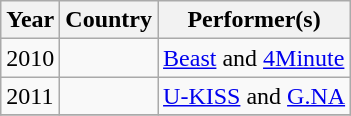<table class="wikitable">
<tr>
<th>Year</th>
<th>Country</th>
<th>Performer(s)</th>
</tr>
<tr>
<td>2010</td>
<td></td>
<td><a href='#'>Beast</a> and <a href='#'>4Minute</a></td>
</tr>
<tr>
<td>2011</td>
<td></td>
<td><a href='#'>U-KISS</a> and <a href='#'>G.NA</a></td>
</tr>
<tr>
</tr>
</table>
